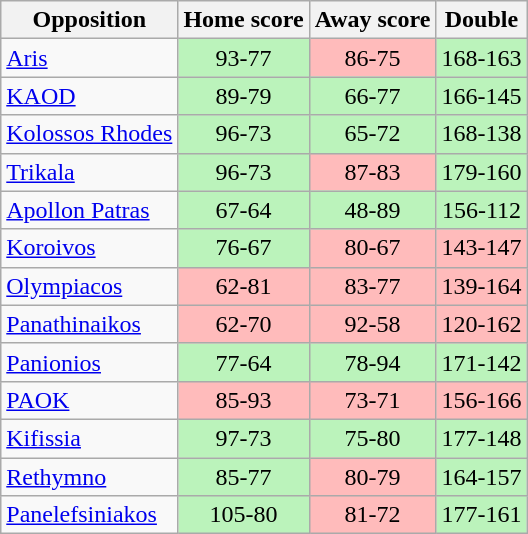<table class="wikitable" style="text-align: center;">
<tr>
<th>Opposition</th>
<th>Home score</th>
<th>Away score</th>
<th>Double</th>
</tr>
<tr>
<td align="left"><a href='#'>Aris</a></td>
<td bgcolor=#BBF3BB>93-77</td>
<td bgcolor=#FFBBBB>86-75</td>
<td bgcolor=#BBF3BB>168-163</td>
</tr>
<tr>
<td align="left"><a href='#'>KAOD</a></td>
<td bgcolor=#BBF3BB>89-79</td>
<td bgcolor=#BBF3BB>66-77</td>
<td bgcolor=#BBF3BB>166-145</td>
</tr>
<tr>
<td align="left"><a href='#'>Kolossos Rhodes</a></td>
<td bgcolor= #BBF3BB>96-73</td>
<td bgcolor= #BBF3BB>65-72</td>
<td bgcolor= #BBF3BB>168-138</td>
</tr>
<tr>
<td align="left"><a href='#'>Trikala</a></td>
<td bgcolor=#BBF3BB>96-73</td>
<td bgcolor=#FFBBBB>87-83</td>
<td bgcolor=#BBF3BB>179-160</td>
</tr>
<tr>
<td align="left"><a href='#'>Apollon Patras</a></td>
<td bgcolor=#BBF3BB>67-64</td>
<td bgcolor=#BBF3BB>48-89</td>
<td bgcolor=#BBF3BB>156-112</td>
</tr>
<tr>
<td align="left"><a href='#'>Koroivos</a></td>
<td bgcolor=#BBF3BB>76-67</td>
<td bgcolor=#FFBBBB>80-67</td>
<td bgcolor=#FFBBBB>143-147</td>
</tr>
<tr>
<td align="left"><a href='#'>Olympiacos</a></td>
<td bgcolor=#FFBBBB>62-81</td>
<td bgcolor=#FFBBBB>83-77</td>
<td bgcolor=#FFBBBB>139-164</td>
</tr>
<tr>
<td align="left"><a href='#'>Panathinaikos</a></td>
<td bgcolor=#FFBBBB>62-70</td>
<td bgcolor=#FFBBBB>92-58</td>
<td bgcolor=#FFBBBB>120-162</td>
</tr>
<tr>
<td align="left"><a href='#'>Panionios</a></td>
<td bgcolor=#BBF3BB>77-64</td>
<td bgcolor=#BBF3BB>78-94</td>
<td bgcolor=#BBF3BB>171-142</td>
</tr>
<tr>
<td align="left"><a href='#'>PAOK</a></td>
<td bgcolor=#FFBBBB>85-93</td>
<td bgcolor=#FFBBBB>73-71</td>
<td bgcolor=#FFBBBB>156-166</td>
</tr>
<tr>
<td align="left"><a href='#'>Kifissia</a></td>
<td bgcolor=#BBF3BB>97-73</td>
<td bgcolor=#BBF3BB>75-80</td>
<td bgcolor=#BBF3BB>177-148</td>
</tr>
<tr>
<td align="left"><a href='#'>Rethymno</a></td>
<td bgcolor=#BBF3BB>85-77</td>
<td bgcolor=#FFBBBB>80-79</td>
<td bgcolor=#BBF3BB>164-157</td>
</tr>
<tr>
<td align="left"><a href='#'>Panelefsiniakos</a></td>
<td bgcolor=#BBF3BB>105-80</td>
<td bgcolor=#FFBBBB>81-72</td>
<td bgcolor=#BBF3BB>177-161</td>
</tr>
</table>
